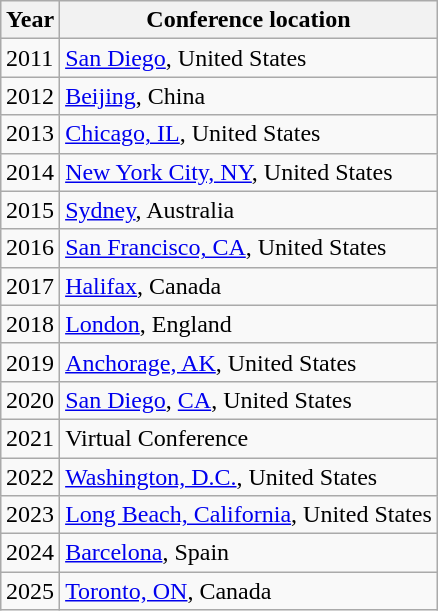<table class="wikitable" align="right">
<tr>
<th>Year</th>
<th>Conference location</th>
</tr>
<tr>
<td>2011</td>
<td><a href='#'>San Diego</a>, United States</td>
</tr>
<tr>
<td>2012</td>
<td><a href='#'>Beijing</a>, China</td>
</tr>
<tr>
<td>2013</td>
<td><a href='#'>Chicago, IL</a>, United States</td>
</tr>
<tr>
<td>2014</td>
<td><a href='#'>New York City, NY</a>, United States</td>
</tr>
<tr>
<td>2015</td>
<td><a href='#'>Sydney</a>, Australia</td>
</tr>
<tr>
<td>2016</td>
<td><a href='#'>San Francisco, CA</a>, United States</td>
</tr>
<tr>
<td>2017</td>
<td><a href='#'>Halifax</a>, Canada</td>
</tr>
<tr>
<td>2018</td>
<td><a href='#'>London</a>, England</td>
</tr>
<tr>
<td>2019</td>
<td><a href='#'>Anchorage, AK</a>, United States</td>
</tr>
<tr>
<td>2020</td>
<td><a href='#'>San Diego</a>, <a href='#'>CA</a>, United States</td>
</tr>
<tr>
<td>2021</td>
<td>Virtual Conference</td>
</tr>
<tr>
<td>2022</td>
<td><a href='#'>Washington, D.C.</a>, United States</td>
</tr>
<tr>
<td>2023</td>
<td><a href='#'>Long Beach, California</a>, United States</td>
</tr>
<tr>
<td>2024</td>
<td><a href='#'>Barcelona</a>, Spain</td>
</tr>
<tr>
<td>2025</td>
<td><a href='#'>Toronto, ON</a>, Canada</td>
</tr>
</table>
